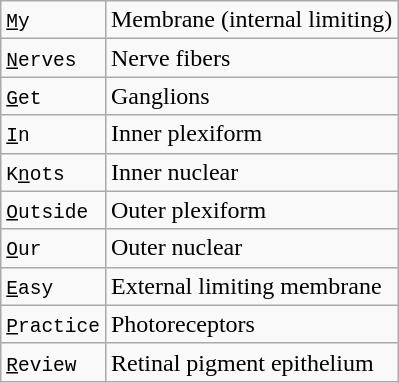<table class="wikitable">
<tr>
<td><code><u>M</u>y</code></td>
<td>Membrane (internal limiting)</td>
</tr>
<tr>
<td><code><u>N</u>erves</code></td>
<td>Nerve fibers</td>
</tr>
<tr>
<td><code><u>G</u>et</code></td>
<td>Ganglions</td>
</tr>
<tr>
<td><code><u>I</u>n</code></td>
<td>Inner plexiform</td>
</tr>
<tr>
<td><code>K<u>n</u>ots</code></td>
<td>Inner nuclear</td>
</tr>
<tr>
<td><code><u>O</u>utside</code></td>
<td>Outer plexiform</td>
</tr>
<tr>
<td><code><u>O</u>ur</code></td>
<td>Outer nuclear</td>
</tr>
<tr>
<td><code><u>E</u>asy</code></td>
<td>External limiting membrane</td>
</tr>
<tr>
<td><code><u>P</u>ractice</code></td>
<td>Photoreceptors</td>
</tr>
<tr>
<td><code><u>R</u>eview</code></td>
<td>Retinal pigment epithelium</td>
</tr>
</table>
